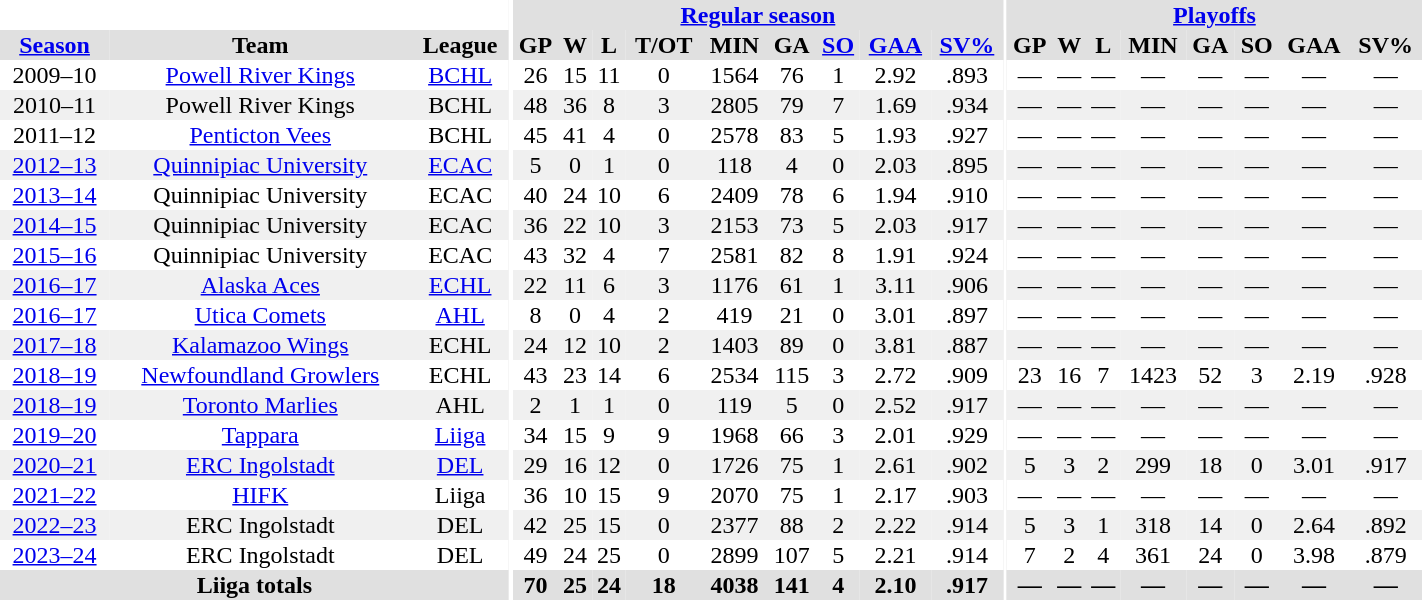<table border="0" cellpadding="1" cellspacing="0" style="text-align:center; width:75%">
<tr ALIGN="center" bgcolor="#e0e0e0">
<th align="center" colspan="3" bgcolor="#ffffff"></th>
<th rowspan="100" align="center" bgcolor="#ffffff"></th>
<th align="center" colspan="9" bgcolor="#e0e0e0"><a href='#'>Regular season</a></th>
<th rowspan="100" align="center" bgcolor="#ffffff"></th>
<th align="center" colspan="8" bgcolor="#e0e0e0"><a href='#'>Playoffs</a></th>
</tr>
<tr ALIGN="center" bgcolor="#e0e0e0">
<th><a href='#'>Season</a></th>
<th>Team</th>
<th>League</th>
<th>GP</th>
<th>W</th>
<th>L</th>
<th>T/OT</th>
<th>MIN</th>
<th>GA</th>
<th><a href='#'>SO</a></th>
<th><a href='#'>GAA</a></th>
<th><a href='#'>SV%</a></th>
<th>GP</th>
<th>W</th>
<th>L</th>
<th>MIN</th>
<th>GA</th>
<th>SO</th>
<th>GAA</th>
<th>SV%</th>
</tr>
<tr>
<td>2009–10</td>
<td><a href='#'>Powell River Kings</a></td>
<td><a href='#'>BCHL</a></td>
<td>26</td>
<td>15</td>
<td>11</td>
<td>0</td>
<td>1564</td>
<td>76</td>
<td>1</td>
<td>2.92</td>
<td>.893</td>
<td>—</td>
<td>—</td>
<td>—</td>
<td>—</td>
<td>—</td>
<td>—</td>
<td>—</td>
<td>—</td>
</tr>
<tr bgcolor="#f0f0f0">
<td>2010–11</td>
<td>Powell River Kings</td>
<td>BCHL</td>
<td>48</td>
<td>36</td>
<td>8</td>
<td>3</td>
<td>2805</td>
<td>79</td>
<td>7</td>
<td>1.69</td>
<td>.934</td>
<td>—</td>
<td>—</td>
<td>—</td>
<td>—</td>
<td>—</td>
<td>—</td>
<td>—</td>
<td>—</td>
</tr>
<tr>
<td>2011–12</td>
<td><a href='#'>Penticton Vees</a></td>
<td>BCHL</td>
<td>45</td>
<td>41</td>
<td>4</td>
<td>0</td>
<td>2578</td>
<td>83</td>
<td>5</td>
<td>1.93</td>
<td>.927</td>
<td>—</td>
<td>—</td>
<td>—</td>
<td>—</td>
<td>—</td>
<td>—</td>
<td>—</td>
<td>—</td>
</tr>
<tr bgcolor="#f0f0f0">
<td><a href='#'>2012–13</a></td>
<td><a href='#'>Quinnipiac University</a></td>
<td><a href='#'>ECAC</a></td>
<td>5</td>
<td>0</td>
<td>1</td>
<td>0</td>
<td>118</td>
<td>4</td>
<td>0</td>
<td>2.03</td>
<td>.895</td>
<td>—</td>
<td>—</td>
<td>—</td>
<td>—</td>
<td>—</td>
<td>—</td>
<td>—</td>
<td>—</td>
</tr>
<tr>
<td><a href='#'>2013–14</a></td>
<td>Quinnipiac University</td>
<td>ECAC</td>
<td>40</td>
<td>24</td>
<td>10</td>
<td>6</td>
<td>2409</td>
<td>78</td>
<td>6</td>
<td>1.94</td>
<td>.910</td>
<td>—</td>
<td>—</td>
<td>—</td>
<td>—</td>
<td>—</td>
<td>—</td>
<td>—</td>
<td>—</td>
</tr>
<tr bgcolor="#f0f0f0">
<td><a href='#'>2014–15</a></td>
<td>Quinnipiac University</td>
<td>ECAC</td>
<td>36</td>
<td>22</td>
<td>10</td>
<td>3</td>
<td>2153</td>
<td>73</td>
<td>5</td>
<td>2.03</td>
<td>.917</td>
<td>—</td>
<td>—</td>
<td>—</td>
<td>—</td>
<td>—</td>
<td>—</td>
<td>—</td>
<td>—</td>
</tr>
<tr>
<td><a href='#'>2015–16</a></td>
<td>Quinnipiac University</td>
<td>ECAC</td>
<td>43</td>
<td>32</td>
<td>4</td>
<td>7</td>
<td>2581</td>
<td>82</td>
<td>8</td>
<td>1.91</td>
<td>.924</td>
<td>—</td>
<td>—</td>
<td>—</td>
<td>—</td>
<td>—</td>
<td>—</td>
<td>—</td>
<td>—</td>
</tr>
<tr bgcolor="#f0f0f0">
<td><a href='#'>2016–17</a></td>
<td><a href='#'>Alaska Aces</a></td>
<td><a href='#'>ECHL</a></td>
<td>22</td>
<td>11</td>
<td>6</td>
<td>3</td>
<td>1176</td>
<td>61</td>
<td>1</td>
<td>3.11</td>
<td>.906</td>
<td>—</td>
<td>—</td>
<td>—</td>
<td>—</td>
<td>—</td>
<td>—</td>
<td>—</td>
<td>—</td>
</tr>
<tr>
<td><a href='#'>2016–17</a></td>
<td><a href='#'>Utica Comets</a></td>
<td><a href='#'>AHL</a></td>
<td>8</td>
<td>0</td>
<td>4</td>
<td>2</td>
<td>419</td>
<td>21</td>
<td>0</td>
<td>3.01</td>
<td>.897</td>
<td>—</td>
<td>—</td>
<td>—</td>
<td>—</td>
<td>—</td>
<td>—</td>
<td>—</td>
<td>—</td>
</tr>
<tr bgcolor="#f0f0f0">
<td><a href='#'>2017–18</a></td>
<td><a href='#'>Kalamazoo Wings</a></td>
<td>ECHL</td>
<td>24</td>
<td>12</td>
<td>10</td>
<td>2</td>
<td>1403</td>
<td>89</td>
<td>0</td>
<td>3.81</td>
<td>.887</td>
<td>—</td>
<td>—</td>
<td>—</td>
<td>—</td>
<td>—</td>
<td>—</td>
<td>—</td>
<td>—</td>
</tr>
<tr>
<td><a href='#'>2018–19</a></td>
<td><a href='#'>Newfoundland Growlers</a></td>
<td>ECHL</td>
<td>43</td>
<td>23</td>
<td>14</td>
<td>6</td>
<td>2534</td>
<td>115</td>
<td>3</td>
<td>2.72</td>
<td>.909</td>
<td>23</td>
<td>16</td>
<td>7</td>
<td>1423</td>
<td>52</td>
<td>3</td>
<td>2.19</td>
<td>.928</td>
</tr>
<tr bgcolor="#f0f0f0">
<td><a href='#'>2018–19</a></td>
<td><a href='#'>Toronto Marlies</a></td>
<td>AHL</td>
<td>2</td>
<td>1</td>
<td>1</td>
<td>0</td>
<td>119</td>
<td>5</td>
<td>0</td>
<td>2.52</td>
<td>.917</td>
<td>—</td>
<td>—</td>
<td>—</td>
<td>—</td>
<td>—</td>
<td>—</td>
<td>—</td>
<td>—</td>
</tr>
<tr>
<td><a href='#'>2019–20</a></td>
<td><a href='#'>Tappara</a></td>
<td><a href='#'>Liiga</a></td>
<td>34</td>
<td>15</td>
<td>9</td>
<td>9</td>
<td>1968</td>
<td>66</td>
<td>3</td>
<td>2.01</td>
<td>.929</td>
<td>—</td>
<td>—</td>
<td>—</td>
<td>—</td>
<td>—</td>
<td>—</td>
<td>—</td>
<td>—</td>
</tr>
<tr bgcolor="#f0f0f0">
<td><a href='#'>2020–21</a></td>
<td><a href='#'>ERC Ingolstadt</a></td>
<td><a href='#'>DEL</a></td>
<td>29</td>
<td>16</td>
<td>12</td>
<td>0</td>
<td>1726</td>
<td>75</td>
<td>1</td>
<td>2.61</td>
<td>.902</td>
<td>5</td>
<td>3</td>
<td>2</td>
<td>299</td>
<td>18</td>
<td>0</td>
<td>3.01</td>
<td>.917</td>
</tr>
<tr>
<td><a href='#'>2021–22</a></td>
<td><a href='#'>HIFK</a></td>
<td>Liiga</td>
<td>36</td>
<td>10</td>
<td>15</td>
<td>9</td>
<td>2070</td>
<td>75</td>
<td>1</td>
<td>2.17</td>
<td>.903</td>
<td>—</td>
<td>—</td>
<td>—</td>
<td>—</td>
<td>—</td>
<td>—</td>
<td>—</td>
<td>—</td>
</tr>
<tr bgcolor="#f0f0f0">
<td><a href='#'>2022–23</a></td>
<td>ERC Ingolstadt</td>
<td>DEL</td>
<td>42</td>
<td>25</td>
<td>15</td>
<td>0</td>
<td>2377</td>
<td>88</td>
<td>2</td>
<td>2.22</td>
<td>.914</td>
<td>5</td>
<td>3</td>
<td>1</td>
<td>318</td>
<td>14</td>
<td>0</td>
<td>2.64</td>
<td>.892</td>
</tr>
<tr>
<td><a href='#'>2023–24</a></td>
<td>ERC Ingolstadt</td>
<td>DEL</td>
<td>49</td>
<td>24</td>
<td>25</td>
<td>0</td>
<td>2899</td>
<td>107</td>
<td>5</td>
<td>2.21</td>
<td>.914</td>
<td>7</td>
<td>2</td>
<td>4</td>
<td>361</td>
<td>24</td>
<td>0</td>
<td>3.98</td>
<td>.879</td>
</tr>
<tr ALIGN="center" bgcolor="#e0e0e0">
<th colspan="3" align="center">Liiga totals</th>
<th>70</th>
<th>25</th>
<th>24</th>
<th>18</th>
<th>4038</th>
<th>141</th>
<th>4</th>
<th>2.10</th>
<th>.917</th>
<th>—</th>
<th>—</th>
<th>—</th>
<th>—</th>
<th>—</th>
<th>—</th>
<th>—</th>
<th>—</th>
</tr>
</table>
